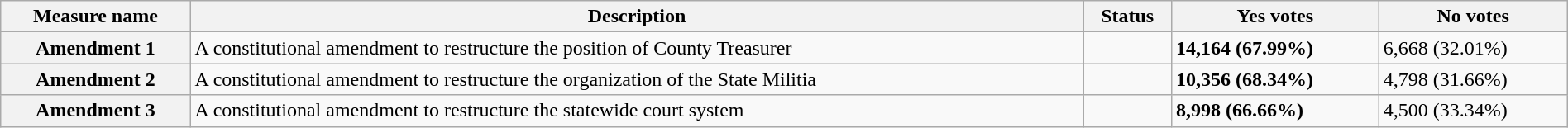<table class="wikitable sortable plainrowheaders" style="width:100%">
<tr>
<th scope="col">Measure name</th>
<th class="unsortable" scope="col">Description</th>
<th scope="col">Status</th>
<th scope="col">Yes votes</th>
<th scope="col">No votes</th>
</tr>
<tr>
<th scope="row">Amendment 1</th>
<td>A constitutional amendment to restructure the position of County Treasurer</td>
<td></td>
<td><strong>14,164 (67.99%)</strong></td>
<td>6,668 (32.01%)</td>
</tr>
<tr>
<th scope="row">Amendment 2</th>
<td>A constitutional amendment to restructure the organization of the State Militia</td>
<td></td>
<td><strong>10,356 (68.34%)</strong></td>
<td>4,798 (31.66%)</td>
</tr>
<tr>
<th scope="row">Amendment 3</th>
<td>A constitutional amendment to restructure the statewide court system</td>
<td></td>
<td><strong>8,998 (66.66%)</strong></td>
<td>4,500 (33.34%)</td>
</tr>
</table>
